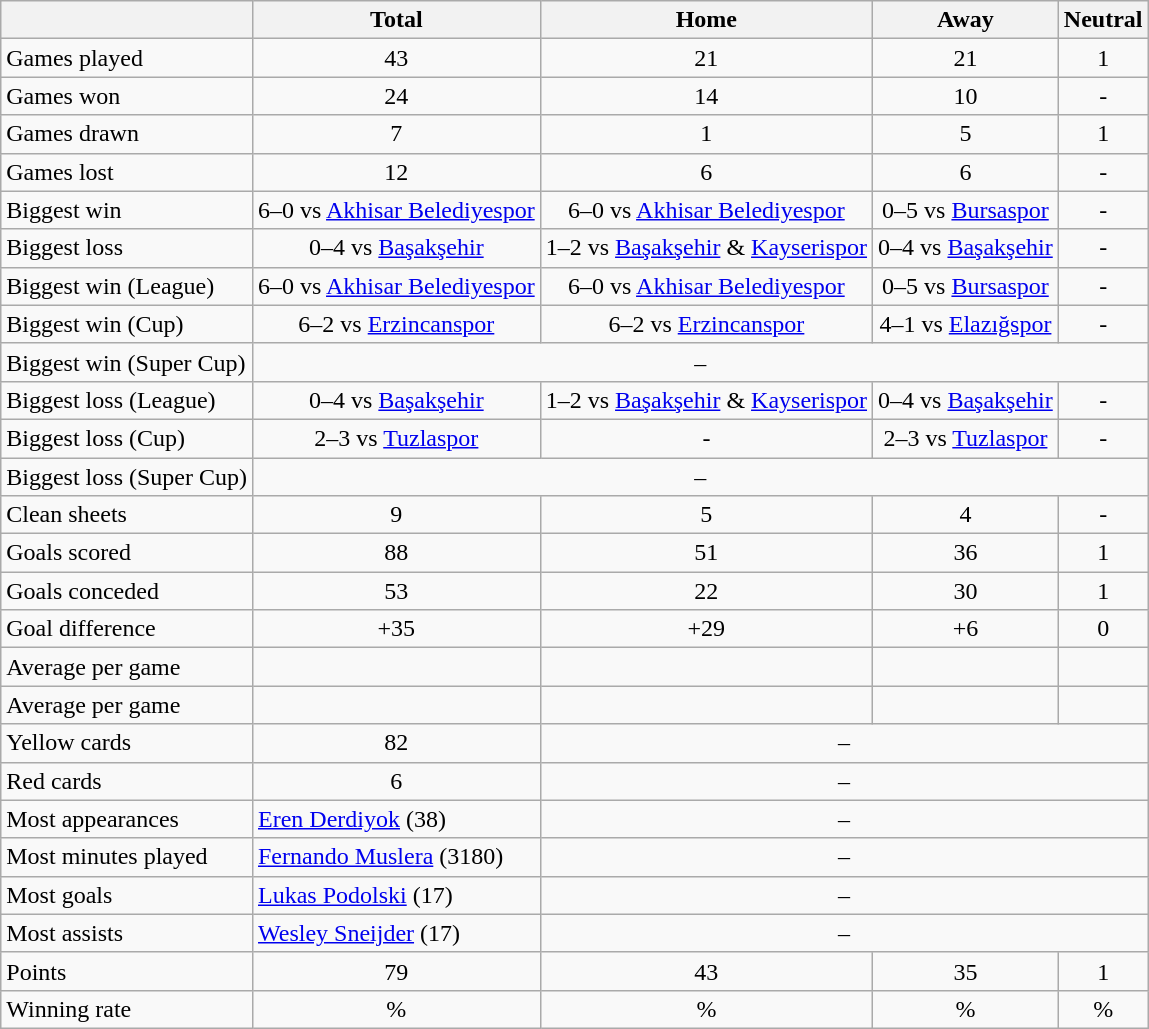<table class="wikitable" style="text-align: center;">
<tr>
<th></th>
<th>Total</th>
<th>Home</th>
<th>Away</th>
<th>Neutral</th>
</tr>
<tr>
<td align=left>Games played</td>
<td>43</td>
<td>21</td>
<td>21</td>
<td>1</td>
</tr>
<tr>
<td align=left>Games won</td>
<td>24</td>
<td>14</td>
<td>10</td>
<td>-</td>
</tr>
<tr>
<td align=left>Games drawn</td>
<td>7</td>
<td>1</td>
<td>5</td>
<td>1</td>
</tr>
<tr>
<td align=left>Games lost</td>
<td>12</td>
<td>6</td>
<td>6</td>
<td>-</td>
</tr>
<tr>
<td align=left>Biggest win</td>
<td>6–0 vs <a href='#'>Akhisar Belediyespor</a></td>
<td>6–0 vs <a href='#'>Akhisar Belediyespor</a></td>
<td>0–5 vs <a href='#'>Bursaspor</a></td>
<td>-</td>
</tr>
<tr>
<td align=left>Biggest loss</td>
<td>0–4 vs <a href='#'>Başakşehir</a></td>
<td>1–2 vs <a href='#'>Başakşehir</a> & <a href='#'>Kayserispor</a></td>
<td>0–4 vs <a href='#'>Başakşehir</a></td>
<td>-</td>
</tr>
<tr>
<td align=left>Biggest win (League)</td>
<td>6–0 vs <a href='#'>Akhisar Belediyespor</a></td>
<td>6–0 vs <a href='#'>Akhisar Belediyespor</a></td>
<td>0–5 vs <a href='#'>Bursaspor</a></td>
<td>-</td>
</tr>
<tr>
<td align=left>Biggest win (Cup)</td>
<td>6–2 vs <a href='#'>Erzincanspor</a></td>
<td>6–2 vs <a href='#'>Erzincanspor</a></td>
<td>4–1 vs <a href='#'>Elazığspor</a></td>
<td>-</td>
</tr>
<tr>
<td align=left>Biggest win (Super Cup)</td>
<td colspan=4>–</td>
</tr>
<tr>
<td align=left>Biggest loss (League)</td>
<td>0–4 vs <a href='#'>Başakşehir</a></td>
<td>1–2 vs <a href='#'>Başakşehir</a> & <a href='#'>Kayserispor</a></td>
<td>0–4 vs <a href='#'>Başakşehir</a></td>
<td>-</td>
</tr>
<tr>
<td align=left>Biggest loss (Cup)</td>
<td>2–3 vs <a href='#'>Tuzlaspor</a></td>
<td>-</td>
<td>2–3 vs <a href='#'>Tuzlaspor</a></td>
<td>-</td>
</tr>
<tr>
<td align=left>Biggest loss (Super Cup)</td>
<td colspan=4>–</td>
</tr>
<tr>
<td align=left>Clean sheets</td>
<td>9</td>
<td>5</td>
<td>4</td>
<td>-</td>
</tr>
<tr>
<td align=left>Goals scored</td>
<td>88</td>
<td>51</td>
<td>36</td>
<td>1</td>
</tr>
<tr>
<td align=left>Goals conceded</td>
<td>53</td>
<td>22</td>
<td>30</td>
<td>1</td>
</tr>
<tr>
<td align=left>Goal difference</td>
<td>+35</td>
<td>+29</td>
<td>+6</td>
<td>0</td>
</tr>
<tr>
<td align=left>Average  per game</td>
<td></td>
<td></td>
<td></td>
<td></td>
</tr>
<tr>
<td align=left>Average  per game</td>
<td></td>
<td></td>
<td></td>
<td></td>
</tr>
<tr>
<td align=left>Yellow cards</td>
<td>82</td>
<td colspan=3>–</td>
</tr>
<tr>
<td align=left>Red cards</td>
<td>6</td>
<td colspan=3>–</td>
</tr>
<tr>
<td align=left>Most appearances</td>
<td align=left><a href='#'>Eren Derdiyok</a> (38)</td>
<td colspan=3>–</td>
</tr>
<tr>
<td align=left>Most minutes played</td>
<td align=left><a href='#'>Fernando Muslera</a> (3180)</td>
<td colspan=3>–</td>
</tr>
<tr>
<td align=left>Most goals</td>
<td align=left><a href='#'>Lukas Podolski</a> (17)</td>
<td colspan=3>–</td>
</tr>
<tr>
<td align=left>Most assists</td>
<td align=left><a href='#'>Wesley Sneijder</a> (17)</td>
<td colspan=3>–</td>
</tr>
<tr>
<td align=left>Points</td>
<td>79</td>
<td>43</td>
<td>35</td>
<td>1</td>
</tr>
<tr>
<td align=left>Winning rate</td>
<td>%</td>
<td>%</td>
<td>%</td>
<td>%</td>
</tr>
</table>
